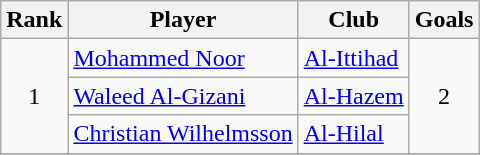<table class="wikitable sortable" style="text-align:center">
<tr>
<th>Rank</th>
<th>Player</th>
<th>Club</th>
<th>Goals</th>
</tr>
<tr>
<td rowspan=3>1</td>
<td align="left"> <a href='#'>Mohammed Noor</a></td>
<td align="left"><a href='#'>Al-Ittihad</a></td>
<td rowspan=3>2</td>
</tr>
<tr>
<td align="left"> <a href='#'>Waleed Al-Gizani</a></td>
<td align="left"><a href='#'>Al-Hazem</a></td>
</tr>
<tr>
<td align="left"> <a href='#'>Christian Wilhelmsson</a></td>
<td align="left"><a href='#'>Al-Hilal</a></td>
</tr>
<tr>
</tr>
</table>
